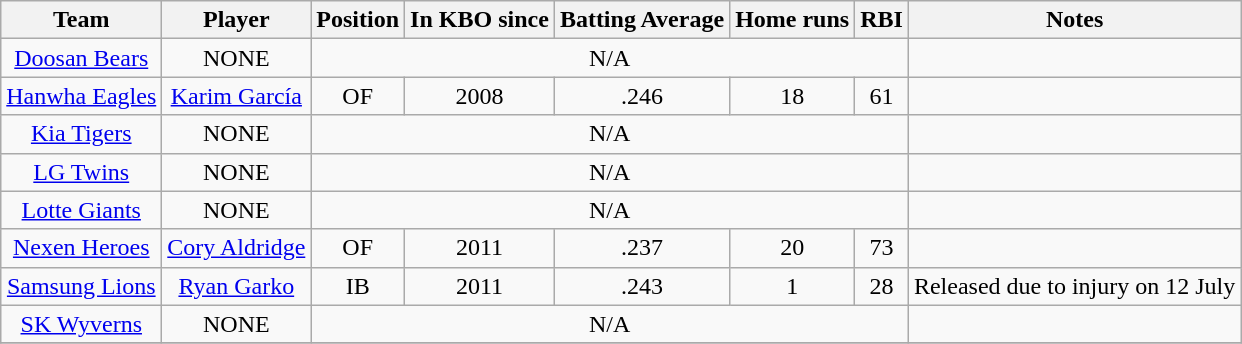<table class="wikitable sortable" style="text-align:center;">
<tr>
<th>Team</th>
<th>Player</th>
<th>Position</th>
<th>In KBO since</th>
<th>Batting Average</th>
<th>Home runs</th>
<th>RBI</th>
<th>Notes</th>
</tr>
<tr>
<td><a href='#'>Doosan Bears</a></td>
<td>NONE</td>
<td colspan="5">N/A</td>
<td></td>
</tr>
<tr>
<td><a href='#'>Hanwha Eagles</a></td>
<td><a href='#'>Karim García</a></td>
<td>OF</td>
<td>2008</td>
<td>.246</td>
<td>18</td>
<td>61</td>
<td></td>
</tr>
<tr>
<td><a href='#'>Kia Tigers</a></td>
<td>NONE</td>
<td colspan="5">N/A</td>
<td></td>
</tr>
<tr>
<td><a href='#'>LG Twins</a></td>
<td>NONE</td>
<td colspan="5">N/A</td>
<td></td>
</tr>
<tr>
<td><a href='#'>Lotte Giants</a></td>
<td>NONE</td>
<td colspan="5">N/A</td>
<td></td>
</tr>
<tr>
<td><a href='#'>Nexen Heroes</a></td>
<td><a href='#'>Cory Aldridge</a></td>
<td>OF</td>
<td>2011</td>
<td>.237</td>
<td>20</td>
<td>73</td>
<td></td>
</tr>
<tr>
<td><a href='#'>Samsung Lions</a></td>
<td><a href='#'>Ryan Garko</a></td>
<td>IB</td>
<td>2011</td>
<td>.243</td>
<td>1</td>
<td>28</td>
<td>Released due to injury on 12 July</td>
</tr>
<tr>
<td><a href='#'>SK Wyverns</a></td>
<td>NONE</td>
<td colspan="5">N/A</td>
<td></td>
</tr>
<tr>
</tr>
</table>
